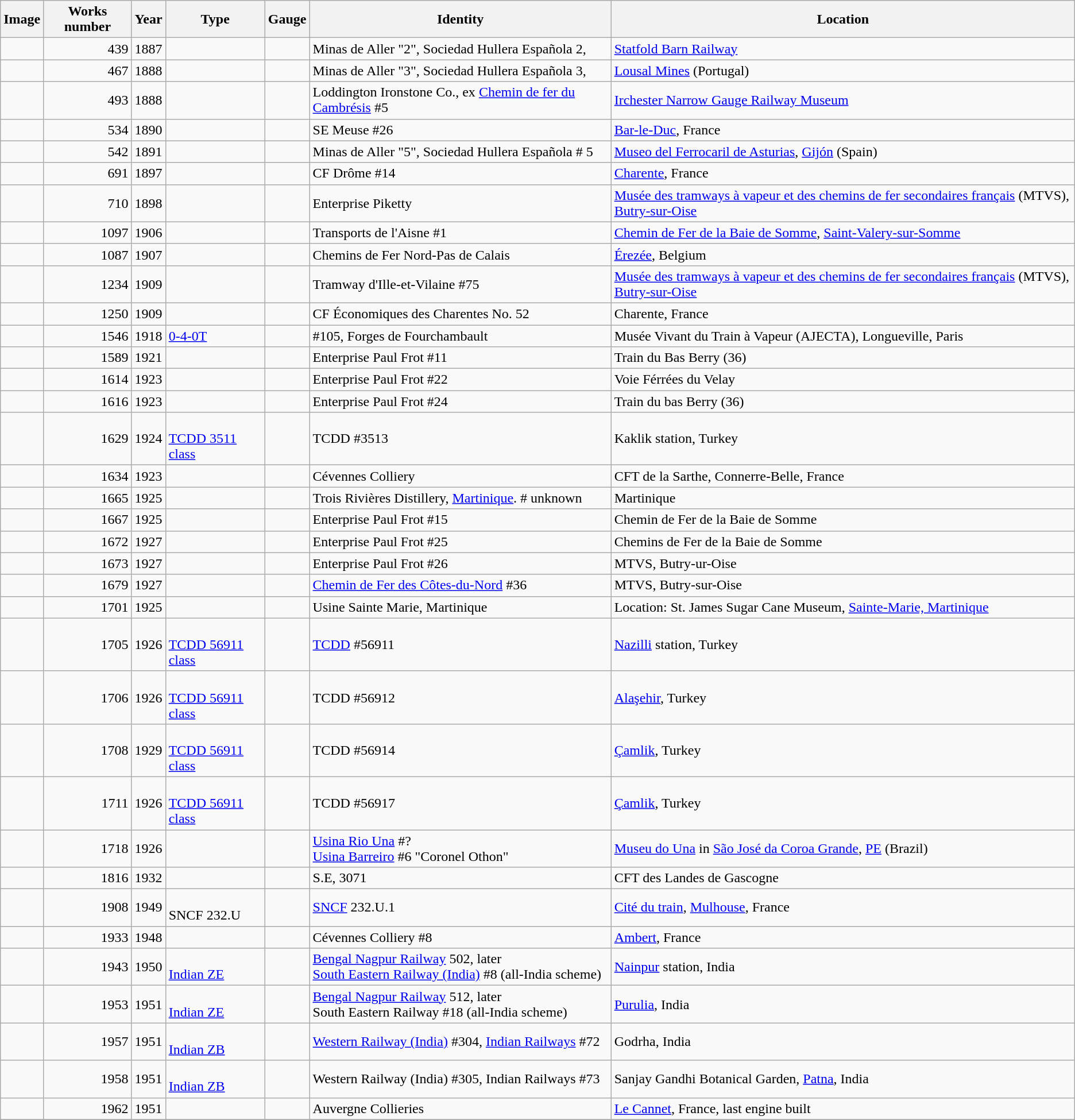<table class="wikitable">
<tr>
<th>Image</th>
<th>Works number</th>
<th>Year</th>
<th>Type</th>
<th>Gauge</th>
<th>Identity</th>
<th>Location</th>
</tr>
<tr>
<td></td>
<td align=right>439</td>
<td>1887</td>
<td></td>
<td></td>
<td>Minas de Aller "2", Sociedad Hullera Española 2,</td>
<td><a href='#'>Statfold Barn Railway</a></td>
</tr>
<tr>
<td></td>
<td align=right>467</td>
<td>1888</td>
<td></td>
<td></td>
<td>Minas de Aller "3", Sociedad Hullera Española 3,</td>
<td><a href='#'>Lousal Mines</a> (Portugal)</td>
</tr>
<tr>
<td></td>
<td align=right>493</td>
<td>1888</td>
<td></td>
<td></td>
<td>Loddington Ironstone Co., ex <a href='#'>Chemin de fer du Cambrésis</a> #5</td>
<td><a href='#'>Irchester Narrow Gauge Railway Museum</a></td>
</tr>
<tr>
<td></td>
<td align=right>534</td>
<td>1890</td>
<td></td>
<td></td>
<td>SE Meuse #26</td>
<td><a href='#'>Bar-le-Duc</a>, France</td>
</tr>
<tr>
<td></td>
<td align=right>542</td>
<td>1891</td>
<td></td>
<td></td>
<td>Minas de Aller "5", Sociedad Hullera Española # 5</td>
<td><a href='#'>Museo del Ferrocaril de Asturias</a>, <a href='#'>Gijón</a> (Spain)</td>
</tr>
<tr>
<td></td>
<td align=right>691</td>
<td>1897</td>
<td></td>
<td></td>
<td>CF Drôme #14</td>
<td><a href='#'>Charente</a>, France</td>
</tr>
<tr>
<td></td>
<td align=right>710</td>
<td>1898</td>
<td></td>
<td></td>
<td>Enterprise Piketty</td>
<td><a href='#'>Musée des tramways à vapeur et des chemins de fer secondaires français</a> (MTVS), <a href='#'>Butry-sur-Oise</a></td>
</tr>
<tr>
<td></td>
<td align=right>1097</td>
<td>1906</td>
<td></td>
<td></td>
<td>Transports de l'Aisne #1</td>
<td><a href='#'>Chemin de Fer de la Baie de Somme</a>, <a href='#'>Saint-Valery-sur-Somme</a></td>
</tr>
<tr>
<td></td>
<td align=right>1087</td>
<td>1907</td>
<td></td>
<td></td>
<td>Chemins de Fer Nord-Pas de Calais</td>
<td><a href='#'>Érezée</a>, Belgium</td>
</tr>
<tr>
<td></td>
<td align=right>1234</td>
<td>1909</td>
<td></td>
<td></td>
<td>Tramway d'Ille-et-Vilaine #75</td>
<td><a href='#'>Musée des tramways à vapeur et des chemins de fer secondaires français</a> (MTVS), <a href='#'>Butry-sur-Oise</a></td>
</tr>
<tr>
<td></td>
<td align=right>1250</td>
<td>1909</td>
<td></td>
<td></td>
<td>CF Économiques des Charentes No. 52</td>
<td>Charente, France</td>
</tr>
<tr>
<td></td>
<td align=right>1546</td>
<td>1918</td>
<td><a href='#'>0-4-0T</a></td>
<td></td>
<td>#105, Forges de Fourchambault</td>
<td>Musée Vivant du Train à Vapeur (AJECTA), Longueville, Paris</td>
</tr>
<tr>
<td></td>
<td align=right>1589</td>
<td>1921</td>
<td></td>
<td></td>
<td>Enterprise Paul Frot #11</td>
<td>Train du Bas Berry (36)</td>
</tr>
<tr>
<td></td>
<td align=right>1614</td>
<td>1923</td>
<td></td>
<td></td>
<td>Enterprise Paul Frot #22</td>
<td>Voie Férrées du Velay</td>
</tr>
<tr>
<td></td>
<td align=right>1616</td>
<td>1923</td>
<td></td>
<td></td>
<td>Enterprise Paul Frot #24</td>
<td>Train du bas Berry (36)</td>
</tr>
<tr>
<td></td>
<td align=right>1629</td>
<td>1924</td>
<td><br><a href='#'>TCDD 3511 class</a></td>
<td></td>
<td>TCDD #3513</td>
<td>Kaklik station, Turkey</td>
</tr>
<tr>
<td></td>
<td align=right>1634</td>
<td>1923</td>
<td></td>
<td></td>
<td>Cévennes Colliery</td>
<td>CFT de la Sarthe, Connerre-Belle, France</td>
</tr>
<tr>
<td></td>
<td align=right>1665</td>
<td>1925</td>
<td></td>
<td></td>
<td>Trois Rivières Distillery, <a href='#'>Martinique</a>. # unknown</td>
<td>Martinique</td>
</tr>
<tr>
<td></td>
<td align=right>1667</td>
<td>1925</td>
<td></td>
<td></td>
<td>Enterprise Paul Frot #15</td>
<td>Chemin de Fer de la Baie de Somme</td>
</tr>
<tr>
<td></td>
<td align=right>1672</td>
<td>1927</td>
<td></td>
<td></td>
<td>Enterprise Paul Frot #25</td>
<td>Chemins de Fer de la Baie de Somme</td>
</tr>
<tr>
<td></td>
<td align=right>1673</td>
<td>1927</td>
<td></td>
<td></td>
<td>Enterprise Paul Frot #26</td>
<td>MTVS, Butry-ur-Oise</td>
</tr>
<tr>
<td></td>
<td align=right>1679</td>
<td>1927</td>
<td></td>
<td></td>
<td><a href='#'>Chemin de Fer des Côtes-du-Nord</a> #36</td>
<td>MTVS, Butry-sur-Oise</td>
</tr>
<tr>
<td></td>
<td align=right>1701</td>
<td>1925</td>
<td></td>
<td></td>
<td>Usine Sainte Marie, Martinique</td>
<td>Location: St. James Sugar Cane Museum, <a href='#'>Sainte-Marie, Martinique</a></td>
</tr>
<tr>
<td></td>
<td align=right>1705</td>
<td>1926</td>
<td><br><a href='#'>TCDD 56911 class</a></td>
<td></td>
<td><a href='#'>TCDD</a> #56911</td>
<td><a href='#'>Nazilli</a> station, Turkey</td>
</tr>
<tr>
<td></td>
<td align=right>1706</td>
<td>1926</td>
<td><br><a href='#'>TCDD 56911 class</a></td>
<td></td>
<td>TCDD #56912</td>
<td><a href='#'>Alaşehir</a>, Turkey</td>
</tr>
<tr>
<td></td>
<td align=right>1708</td>
<td>1929</td>
<td><br><a href='#'>TCDD 56911 class</a></td>
<td></td>
<td>TCDD #56914</td>
<td><a href='#'>Çamlik</a>, Turkey</td>
</tr>
<tr>
<td></td>
<td align=right>1711</td>
<td>1926</td>
<td><br><a href='#'>TCDD 56911 class</a></td>
<td></td>
<td>TCDD #56917</td>
<td><a href='#'>Çamlik</a>, Turkey</td>
</tr>
<tr>
<td></td>
<td align=right>1718</td>
<td>1926</td>
<td></td>
<td></td>
<td><a href='#'>Usina Rio Una</a> #? <br><a href='#'>Usina Barreiro</a> #6 "Coronel Othon"</td>
<td><a href='#'>Museu do Una</a> in <a href='#'>São José da Coroa Grande</a>, <a href='#'>PE</a> (Brazil)</td>
</tr>
<tr>
<td></td>
<td align=right>1816</td>
<td>1932</td>
<td></td>
<td></td>
<td>S.E, 3071</td>
<td>CFT des Landes de Gascogne</td>
</tr>
<tr>
<td></td>
<td align=right>1908</td>
<td>1949</td>
<td><br>SNCF 232.U</td>
<td></td>
<td><a href='#'>SNCF</a> 232.U.1</td>
<td><a href='#'>Cité du train</a>, <a href='#'>Mulhouse</a>, France</td>
</tr>
<tr>
<td></td>
<td align=right>1933</td>
<td>1948</td>
<td></td>
<td></td>
<td>Cévennes Colliery #8</td>
<td><a href='#'>Ambert</a>, France</td>
</tr>
<tr>
<td></td>
<td align=right>1943</td>
<td>1950</td>
<td><br><a href='#'>Indian ZE</a></td>
<td></td>
<td><a href='#'>Bengal Nagpur Railway</a> 502, later<br><a href='#'>South Eastern Railway (India)</a> #8 (all-India scheme)</td>
<td><a href='#'>Nainpur</a> station, India</td>
</tr>
<tr>
<td></td>
<td align=right>1953</td>
<td>1951</td>
<td><br><a href='#'>Indian ZE</a></td>
<td></td>
<td><a href='#'>Bengal Nagpur Railway</a> 512, later<br>South Eastern Railway #18 (all-India scheme)</td>
<td><a href='#'>Purulia</a>, India</td>
</tr>
<tr>
<td></td>
<td align=right>1957</td>
<td>1951</td>
<td><br><a href='#'>Indian ZB</a></td>
<td></td>
<td><a href='#'>Western Railway (India)</a> #304, <a href='#'>Indian Railways</a> #72</td>
<td>Godrha, India</td>
</tr>
<tr>
<td></td>
<td align=right>1958</td>
<td>1951</td>
<td><br><a href='#'>Indian ZB</a></td>
<td></td>
<td>Western Railway (India) #305, Indian Railways #73</td>
<td>Sanjay Gandhi Botanical Garden, <a href='#'>Patna</a>, India</td>
</tr>
<tr>
<td></td>
<td align=right>1962</td>
<td>1951</td>
<td></td>
<td></td>
<td>Auvergne Collieries</td>
<td><a href='#'>Le Cannet</a>, France, last engine built</td>
</tr>
<tr>
</tr>
</table>
